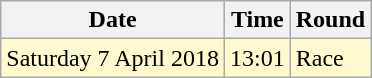<table class="wikitable">
<tr>
<th>Date</th>
<th>Time</th>
<th>Round</th>
</tr>
<tr>
<td style=background:lemonchiffon>Saturday 7 April 2018</td>
<td style=background:lemonchiffon>13:01</td>
<td style=background:lemonchiffon>Race</td>
</tr>
</table>
